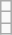<table class="wikitable" style="text-align:center;">
<tr>
<td></td>
</tr>
<tr>
<td></td>
</tr>
<tr>
<td></td>
</tr>
</table>
